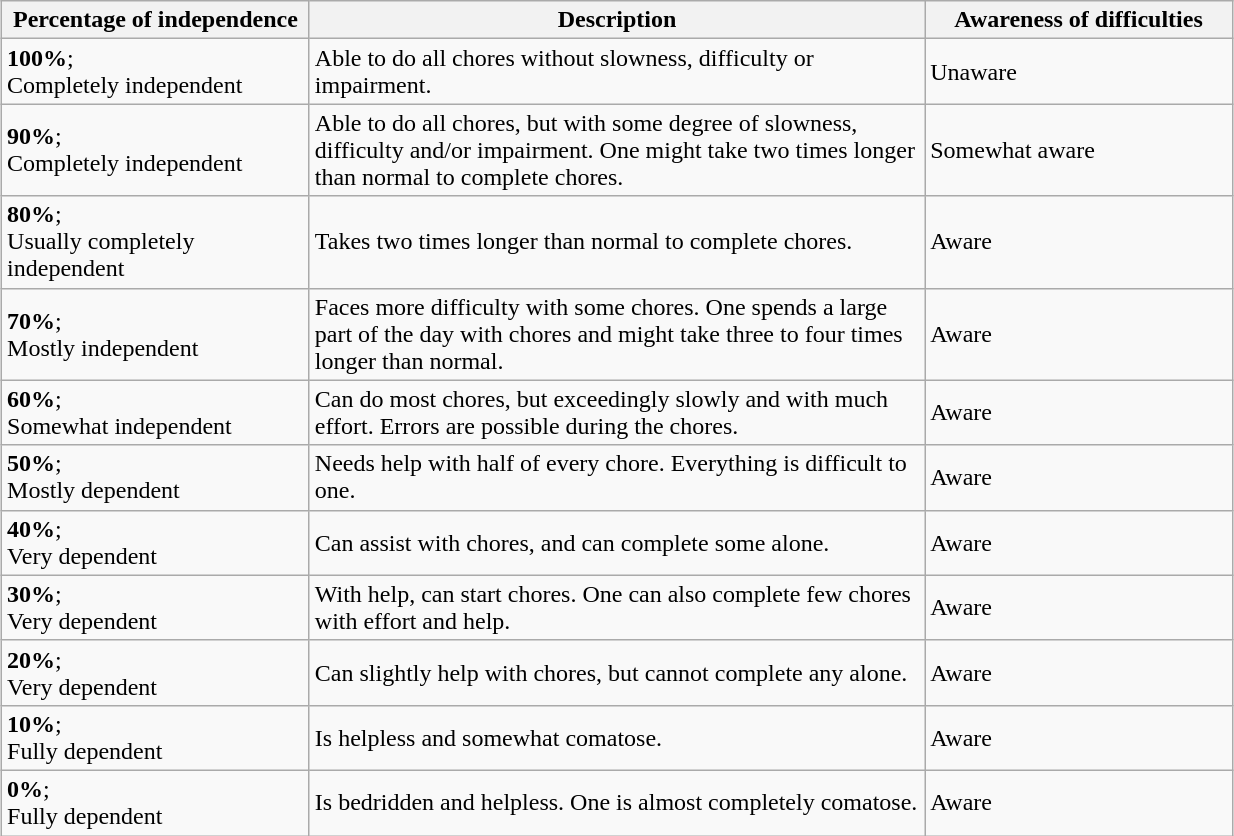<table class="wikitable sortable" style="margin:1em auto; width:65%;">
<tr>
<th width=25%>Percentage of independence</th>
<th width=50%>Description</th>
<th width=25%>Awareness of difficulties</th>
</tr>
<tr>
<td><strong>100%</strong>;<br>Completely independent</td>
<td>Able to do all chores without slowness, difficulty or impairment.</td>
<td>Unaware</td>
</tr>
<tr>
<td><strong>90%</strong>;<br>Completely independent</td>
<td>Able to do all chores, but with some degree of slowness, difficulty and/or impairment. One might take two times longer than normal to complete chores.</td>
<td>Somewhat aware</td>
</tr>
<tr>
<td><strong>80%</strong>;<br>Usually completely independent</td>
<td>Takes two times longer than normal to complete chores.</td>
<td>Aware</td>
</tr>
<tr>
<td><strong>70%</strong>;<br>Mostly independent</td>
<td>Faces more difficulty with some chores. One spends a large part of the day with chores and might take three to four times longer than normal.</td>
<td>Aware</td>
</tr>
<tr>
<td><strong>60%</strong>;<br>Somewhat independent</td>
<td>Can do most chores, but exceedingly slowly and with much effort. Errors are possible during the chores.</td>
<td>Aware</td>
</tr>
<tr>
<td><strong>50%</strong>;<br>Mostly dependent</td>
<td>Needs help with half of every chore. Everything is difficult to one.</td>
<td>Aware</td>
</tr>
<tr>
<td><strong>40%</strong>;<br>Very dependent</td>
<td>Can assist with chores, and can complete some alone.</td>
<td>Aware</td>
</tr>
<tr>
<td><strong>30%</strong>;<br>Very dependent</td>
<td>With help, can start chores. One can also complete few chores with effort and help.</td>
<td>Aware</td>
</tr>
<tr>
<td><strong>20%</strong>;<br>Very dependent</td>
<td>Can slightly help with chores, but cannot complete any alone.</td>
<td>Aware</td>
</tr>
<tr>
<td><strong>10%</strong>;<br>Fully dependent</td>
<td>Is helpless and somewhat comatose.</td>
<td>Aware</td>
</tr>
<tr>
<td><strong>0%</strong>;<br>Fully dependent</td>
<td>Is bedridden and helpless. One is almost completely comatose.</td>
<td>Aware</td>
</tr>
</table>
